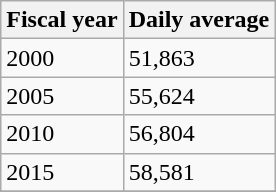<table class="wikitable">
<tr>
<th>Fiscal year</th>
<th>Daily average</th>
</tr>
<tr>
<td>2000</td>
<td>51,863</td>
</tr>
<tr>
<td>2005</td>
<td>55,624</td>
</tr>
<tr>
<td>2010</td>
<td>56,804</td>
</tr>
<tr>
<td>2015</td>
<td>58,581</td>
</tr>
<tr>
</tr>
</table>
